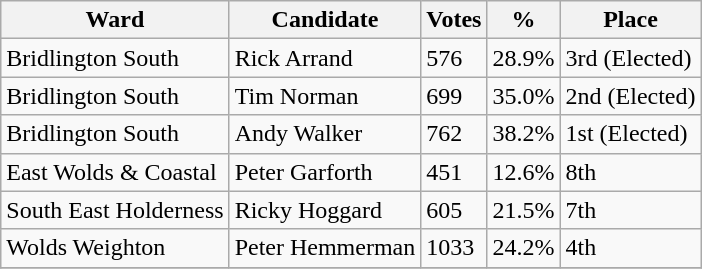<table class="wikitable">
<tr>
<th>Ward</th>
<th>Candidate</th>
<th>Votes</th>
<th>%</th>
<th>Place</th>
</tr>
<tr>
<td>Bridlington South</td>
<td>Rick Arrand</td>
<td>576</td>
<td>28.9%</td>
<td>3rd (Elected)</td>
</tr>
<tr>
<td>Bridlington South</td>
<td>Tim Norman</td>
<td>699</td>
<td>35.0%</td>
<td>2nd (Elected)</td>
</tr>
<tr>
<td>Bridlington South</td>
<td>Andy Walker</td>
<td>762</td>
<td>38.2%</td>
<td>1st (Elected)</td>
</tr>
<tr>
<td>East Wolds & Coastal</td>
<td>Peter Garforth</td>
<td>451</td>
<td>12.6%</td>
<td>8th</td>
</tr>
<tr>
<td>South East Holderness</td>
<td>Ricky Hoggard</td>
<td>605</td>
<td>21.5%</td>
<td>7th</td>
</tr>
<tr>
<td>Wolds Weighton</td>
<td>Peter Hemmerman</td>
<td>1033</td>
<td>24.2%</td>
<td>4th</td>
</tr>
<tr>
</tr>
</table>
